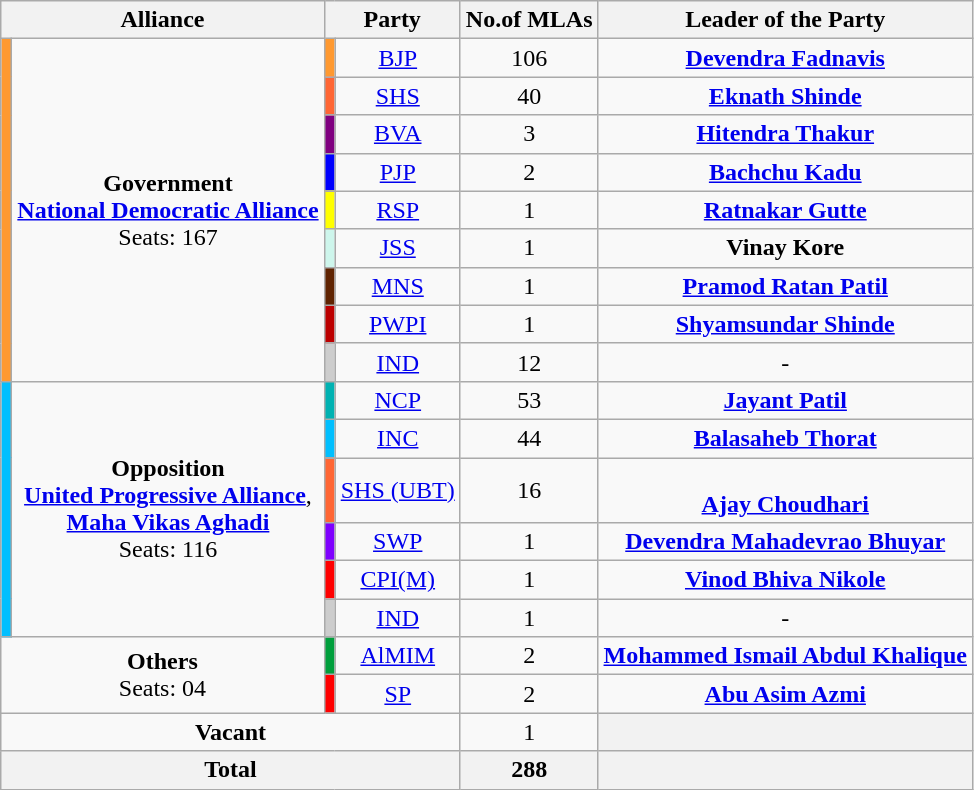<table class="wikitable sortable" style="text-align:center;">
<tr>
<th colspan=2>Alliance</th>
<th colspan="2">Party</th>
<th>No.of MLAs</th>
<th>Leader of the Party</th>
</tr>
<tr>
<td rowspan="9" bgcolor="FF99933"></td>
<td rowspan="9"><strong>Government</strong><br><strong><a href='#'>National Democratic Alliance</a></strong><br>Seats: 167</td>
<td bgcolor=#FF99933></td>
<td><a href='#'>BJP</a></td>
<td>106</td>
<td><strong><a href='#'>Devendra Fadnavis</a></strong></td>
</tr>
<tr>
<td bgcolor=#FF6634></td>
<td><a href='#'>SHS</a></td>
<td>40</td>
<td><strong><a href='#'>Eknath Shinde</a></strong></td>
</tr>
<tr>
<td bgcolor=#800080></td>
<td><a href='#'>BVA</a></td>
<td>3</td>
<td><strong><a href='#'>Hitendra Thakur</a></strong></td>
</tr>
<tr>
<td bgcolor=#0000FF></td>
<td><a href='#'>PJP</a></td>
<td>2</td>
<td><strong><a href='#'>Bachchu Kadu</a></strong></td>
</tr>
<tr>
<td bgcolor=#FFFF00></td>
<td><a href='#'>RSP</a></td>
<td>1</td>
<td><strong><a href='#'>Ratnakar Gutte</a></strong></td>
</tr>
<tr>
<td bgcolor=#CEF6EC></td>
<td><a href='#'>JSS</a></td>
<td>1</td>
<td><strong>Vinay Kore</strong></td>
</tr>
<tr>
<td bgcolor=#5F2301></td>
<td><a href='#'>MNS</a></td>
<td>1</td>
<td><strong><a href='#'>Pramod Ratan Patil</a></strong></td>
</tr>
<tr>
<td bgcolor=#BC0000></td>
<td><a href='#'>PWPI</a></td>
<td>1</td>
<td><strong><a href='#'>Shyamsundar Shinde</a></strong></td>
</tr>
<tr>
<td bgcolor=#CDCDCD></td>
<td><a href='#'>IND</a></td>
<td>12</td>
<td>-</td>
</tr>
<tr>
<td rowspan="6" bgcolor="00BFFF"></td>
<td rowspan="6"><strong>Opposition</strong><br><strong><a href='#'>United Progressive Alliance</a></strong>,<br><strong><a href='#'>Maha Vikas Aghadi</a></strong> <br>Seats: 116</td>
<td bgcolor=#00B2B2></td>
<td><a href='#'>NCP</a></td>
<td>53</td>
<td> <strong><a href='#'>Jayant Patil</a></strong></td>
</tr>
<tr>
<td bgcolor=#00BFFF></td>
<td><a href='#'>INC</a></td>
<td>44</td>
<td><strong><a href='#'>Balasaheb Thorat</a></strong></td>
</tr>
<tr>
<td bgcolor=#FF6634></td>
<td><a href='#'>SHS (UBT)</a></td>
<td>16</td>
<td><br> <strong><a href='#'>Ajay Choudhari</a></strong></td>
</tr>
<tr>
<td bgcolor=#7F00FF></td>
<td><a href='#'>SWP</a></td>
<td>1</td>
<td><strong><a href='#'>Devendra Mahadevrao Bhuyar</a></strong></td>
</tr>
<tr>
<td bgcolor=#FF0000></td>
<td><a href='#'>CPI(M)</a></td>
<td>1</td>
<td><strong><a href='#'>Vinod Bhiva Nikole</a></strong></td>
</tr>
<tr>
<td bgcolor=#CDCDCD></td>
<td><a href='#'>IND</a></td>
<td>1</td>
<td>-</td>
</tr>
<tr>
<td colspan=2 rowspan="2"><strong>Others</strong><br>Seats: 04</td>
<td bgcolor=#009F3C></td>
<td><a href='#'>AlMIM</a></td>
<td>2</td>
<td><strong><a href='#'>Mohammed Ismail Abdul Khalique</a></strong></td>
</tr>
<tr>
<td bgcolor=#FF0000></td>
<td><a href='#'>SP</a></td>
<td>2</td>
<td> <strong><a href='#'>Abu Asim Azmi</a></strong></td>
</tr>
<tr>
<td colspan="4"><strong>Vacant</strong></td>
<td>1</td>
<th></th>
</tr>
<tr>
<th colspan="4">Total</th>
<th>288</th>
<th></th>
</tr>
</table>
